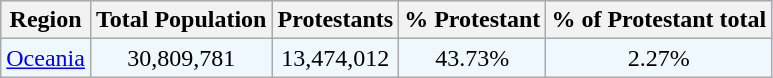<table class="wikitable">
<tr bgcolor=#CCCCFF>
<th>Region</th>
<th>Total Population</th>
<th>Protestants</th>
<th>% Protestant</th>
<th>% of Protestant total</th>
</tr>
<tr ALIGN=center bgcolor=#F0F8FF>
<td><a href='#'>Oceania</a></td>
<td>30,809,781</td>
<td>13,474,012</td>
<td>43.73%</td>
<td>2.27%</td>
</tr>
</table>
